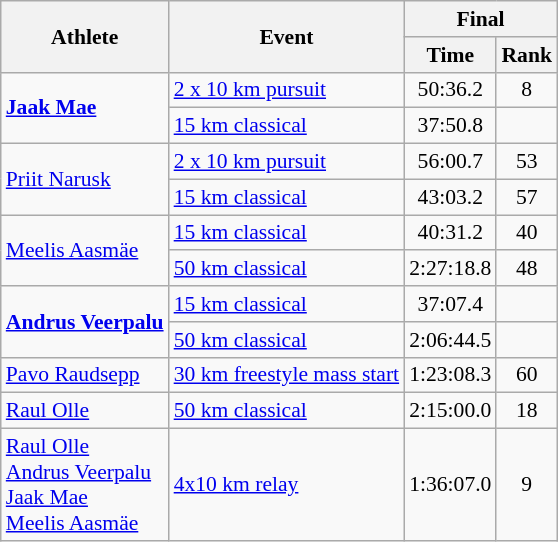<table class="wikitable" style="font-size:90%">
<tr>
<th rowspan="2">Athlete</th>
<th rowspan="2">Event</th>
<th colspan="2">Final</th>
</tr>
<tr>
<th>Time</th>
<th>Rank</th>
</tr>
<tr align="center">
<td align="left" rowspan=2><strong><a href='#'>Jaak Mae</a></strong></td>
<td align="left"><a href='#'>2 x 10 km pursuit</a></td>
<td>50:36.2</td>
<td>8</td>
</tr>
<tr align="center">
<td align="left"><a href='#'>15 km classical</a></td>
<td>37:50.8</td>
<td></td>
</tr>
<tr align="center">
<td align="left" rowspan=2><a href='#'>Priit Narusk</a></td>
<td align="left"><a href='#'>2 x 10 km pursuit</a></td>
<td>56:00.7</td>
<td>53</td>
</tr>
<tr align="center">
<td align="left"><a href='#'>15 km classical</a></td>
<td>43:03.2</td>
<td>57</td>
</tr>
<tr align="center">
<td align="left" rowspan=2><a href='#'>Meelis Aasmäe</a></td>
<td align="left"><a href='#'>15 km classical</a></td>
<td>40:31.2</td>
<td>40</td>
</tr>
<tr align="center">
<td align="left"><a href='#'>50 km classical</a></td>
<td>2:27:18.8</td>
<td>48</td>
</tr>
<tr align="center">
<td align="left" rowspan=2><strong><a href='#'>Andrus Veerpalu</a></strong></td>
<td align="left"><a href='#'>15 km classical</a></td>
<td>37:07.4</td>
<td></td>
</tr>
<tr align="center">
<td align="left"><a href='#'>50 km classical</a></td>
<td>2:06:44.5</td>
<td></td>
</tr>
<tr align="center">
<td align="left"><a href='#'>Pavo Raudsepp</a></td>
<td align="left"><a href='#'>30 km freestyle mass start</a></td>
<td>1:23:08.3</td>
<td>60</td>
</tr>
<tr align="center">
<td align="left"><a href='#'>Raul Olle</a></td>
<td align="left"><a href='#'>50 km classical</a></td>
<td>2:15:00.0</td>
<td>18</td>
</tr>
<tr align="center">
<td align="left"><a href='#'>Raul Olle</a> <br> <a href='#'>Andrus Veerpalu</a> <br> <a href='#'>Jaak Mae</a> <br> <a href='#'>Meelis Aasmäe</a></td>
<td align="left"><a href='#'>4x10 km relay</a></td>
<td>1:36:07.0</td>
<td>9</td>
</tr>
</table>
